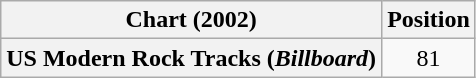<table class="wikitable plainrowheaders" style="text-align:center">
<tr>
<th scope="col">Chart (2002)</th>
<th scope="col">Position</th>
</tr>
<tr>
<th scope="row">US Modern Rock Tracks (<em>Billboard</em>)</th>
<td>81</td>
</tr>
</table>
